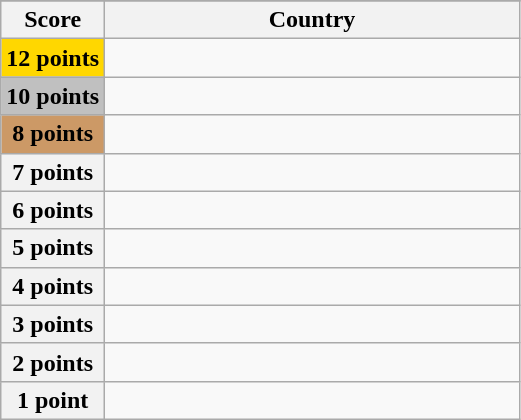<table class="wikitable">
<tr>
</tr>
<tr>
<th scope="col" width="20%">Score</th>
<th scope="col">Country</th>
</tr>
<tr>
<th scope="row" style="background:gold">12 points</th>
<td></td>
</tr>
<tr>
<th scope="row" style="background:silver">10 points</th>
<td></td>
</tr>
<tr>
<th scope="row" style="background:#CC9966">8 points</th>
<td></td>
</tr>
<tr>
<th scope="row">7 points</th>
<td></td>
</tr>
<tr>
<th scope="row">6 points</th>
<td></td>
</tr>
<tr>
<th scope="row">5 points</th>
<td></td>
</tr>
<tr>
<th scope="row">4 points</th>
<td></td>
</tr>
<tr>
<th scope="row">3 points</th>
<td></td>
</tr>
<tr>
<th scope="row">2 points</th>
<td></td>
</tr>
<tr>
<th scope="row">1 point</th>
<td></td>
</tr>
</table>
